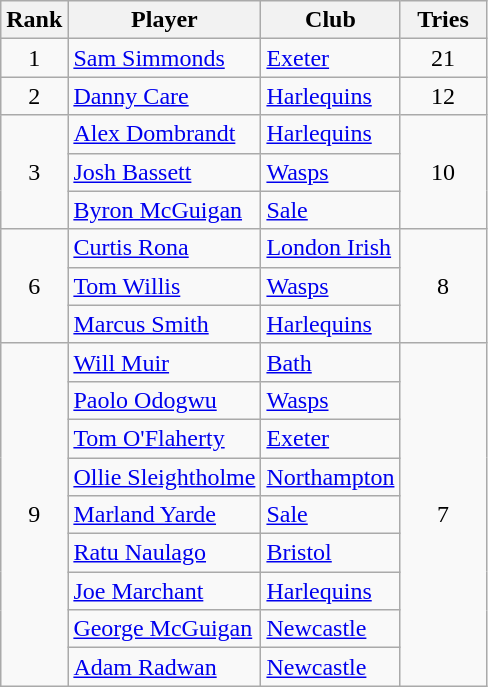<table class="wikitable" style="text-align:center">
<tr>
<th>Rank</th>
<th>Player</th>
<th>Club</th>
<th style="width:50px;">Tries</th>
</tr>
<tr>
<td>1</td>
<td align=left> <a href='#'>Sam Simmonds</a></td>
<td align=left><a href='#'>Exeter</a></td>
<td>21</td>
</tr>
<tr>
<td>2</td>
<td align=left> <a href='#'>Danny Care</a></td>
<td align=left><a href='#'>Harlequins</a></td>
<td>12</td>
</tr>
<tr>
<td rowspan=3>3</td>
<td align=left> <a href='#'>Alex Dombrandt</a></td>
<td align=left><a href='#'>Harlequins</a></td>
<td rowspan=3>10</td>
</tr>
<tr>
<td align=left> <a href='#'>Josh Bassett</a></td>
<td align=left><a href='#'>Wasps</a></td>
</tr>
<tr>
<td align=left> <a href='#'>Byron McGuigan</a></td>
<td align=left><a href='#'>Sale</a></td>
</tr>
<tr>
<td rowspan=3>6</td>
<td align=left> <a href='#'>Curtis Rona</a></td>
<td align=left><a href='#'>London Irish</a></td>
<td rowspan=3>8</td>
</tr>
<tr>
<td align=left> <a href='#'>Tom Willis</a></td>
<td align=left><a href='#'>Wasps</a></td>
</tr>
<tr>
<td align=left> <a href='#'>Marcus Smith</a></td>
<td align=left><a href='#'>Harlequins</a></td>
</tr>
<tr>
<td rowspan=9>9</td>
<td align=left> <a href='#'>Will Muir</a></td>
<td align=left><a href='#'>Bath</a></td>
<td rowspan=9>7</td>
</tr>
<tr>
<td align=left> <a href='#'>Paolo Odogwu</a></td>
<td align=left><a href='#'>Wasps</a></td>
</tr>
<tr>
<td align=left> <a href='#'>Tom O'Flaherty</a></td>
<td align=left><a href='#'>Exeter</a></td>
</tr>
<tr>
<td align=left> <a href='#'>Ollie Sleightholme</a></td>
<td align=left><a href='#'>Northampton</a></td>
</tr>
<tr>
<td align=left> <a href='#'>Marland Yarde</a></td>
<td align=left><a href='#'>Sale</a></td>
</tr>
<tr>
<td align=left> <a href='#'>Ratu Naulago</a></td>
<td align=left><a href='#'>Bristol</a></td>
</tr>
<tr>
<td align=left> <a href='#'>Joe Marchant</a></td>
<td align=left><a href='#'>Harlequins</a></td>
</tr>
<tr>
<td align=left> <a href='#'>George McGuigan</a></td>
<td align=left><a href='#'>Newcastle</a></td>
</tr>
<tr>
<td align=left> <a href='#'>Adam Radwan</a></td>
<td align=left><a href='#'>Newcastle</a></td>
</tr>
</table>
